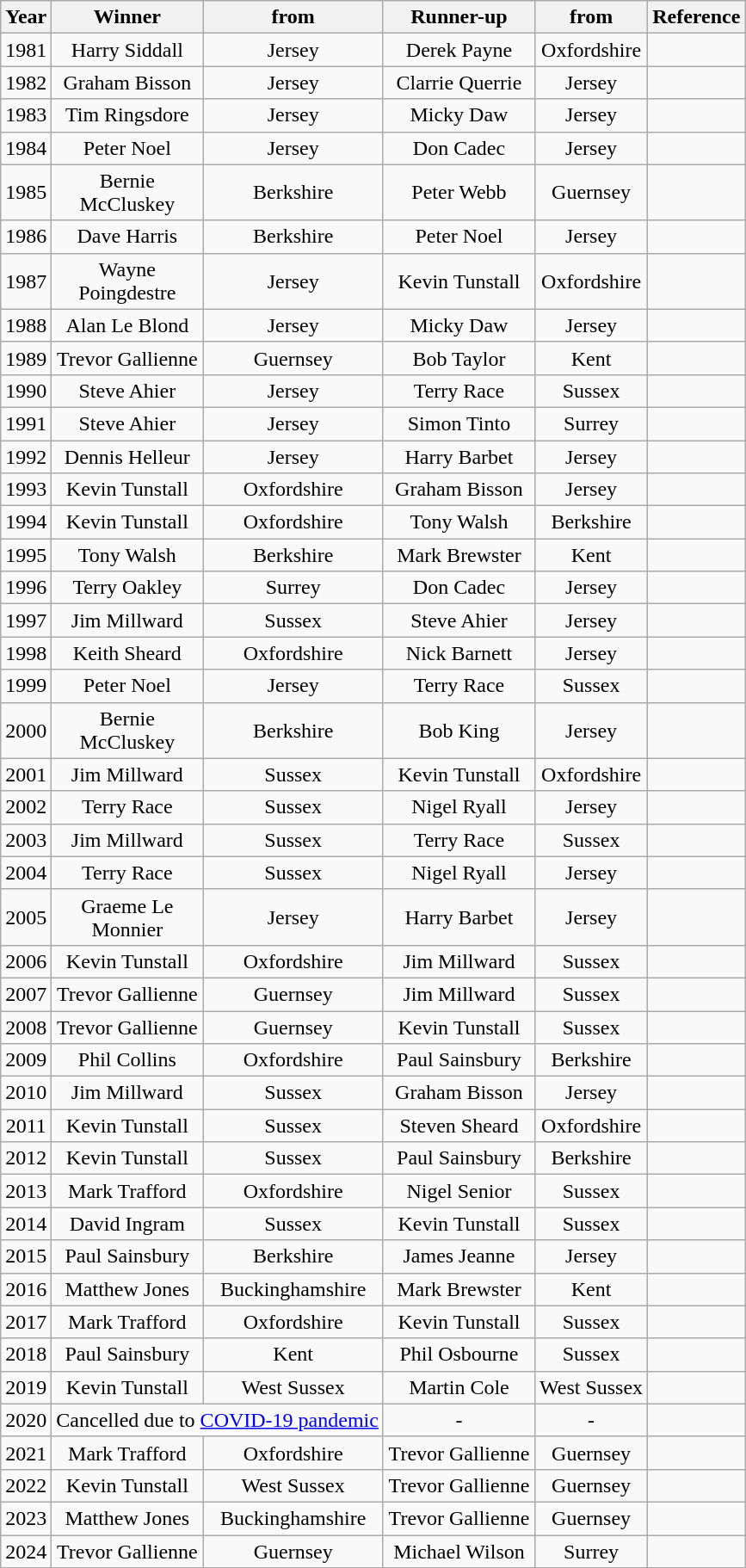<table class="wikitable sortable" style="text-align:center;">
<tr>
<th>Year</th>
<th width=110pt>Winner</th>
<th>from</th>
<th width=110pt>Runner-up</th>
<th>from</th>
<th>Reference</th>
</tr>
<tr>
<td>1981</td>
<td>Harry Siddall</td>
<td>Jersey</td>
<td>Derek Payne</td>
<td>Oxfordshire</td>
<td></td>
</tr>
<tr>
<td>1982</td>
<td>Graham Bisson</td>
<td>Jersey</td>
<td>Clarrie Querrie</td>
<td>Jersey</td>
<td></td>
</tr>
<tr>
<td>1983</td>
<td>Tim Ringsdore</td>
<td>Jersey</td>
<td>Micky Daw</td>
<td>Jersey</td>
<td></td>
</tr>
<tr>
<td>1984</td>
<td>Peter Noel</td>
<td>Jersey</td>
<td>Don Cadec</td>
<td>Jersey</td>
<td></td>
</tr>
<tr>
<td>1985</td>
<td>Bernie McCluskey</td>
<td>Berkshire</td>
<td>Peter Webb</td>
<td>Guernsey</td>
<td></td>
</tr>
<tr>
<td>1986</td>
<td>Dave Harris</td>
<td>Berkshire</td>
<td>Peter Noel</td>
<td>Jersey</td>
<td></td>
</tr>
<tr>
<td>1987</td>
<td>Wayne Poingdestre</td>
<td>Jersey</td>
<td>Kevin Tunstall</td>
<td>Oxfordshire</td>
<td></td>
</tr>
<tr>
<td>1988</td>
<td>Alan Le Blond</td>
<td>Jersey</td>
<td>Micky Daw</td>
<td>Jersey</td>
<td></td>
</tr>
<tr>
<td>1989</td>
<td>Trevor Gallienne</td>
<td>Guernsey</td>
<td>Bob Taylor</td>
<td>Kent</td>
<td></td>
</tr>
<tr>
<td>1990</td>
<td>Steve Ahier</td>
<td>Jersey</td>
<td>Terry Race</td>
<td>Sussex</td>
<td></td>
</tr>
<tr>
<td>1991</td>
<td>Steve Ahier</td>
<td>Jersey</td>
<td>Simon Tinto</td>
<td>Surrey</td>
<td></td>
</tr>
<tr>
<td>1992</td>
<td>Dennis Helleur</td>
<td>Jersey</td>
<td>Harry Barbet</td>
<td>Jersey</td>
<td></td>
</tr>
<tr>
<td>1993</td>
<td>Kevin Tunstall</td>
<td>Oxfordshire</td>
<td>Graham Bisson</td>
<td>Jersey</td>
<td></td>
</tr>
<tr>
<td>1994</td>
<td>Kevin Tunstall</td>
<td>Oxfordshire</td>
<td>Tony Walsh</td>
<td>Berkshire</td>
<td></td>
</tr>
<tr>
<td>1995</td>
<td>Tony Walsh</td>
<td>Berkshire</td>
<td>Mark Brewster</td>
<td>Kent</td>
<td></td>
</tr>
<tr>
<td>1996</td>
<td>Terry Oakley</td>
<td>Surrey</td>
<td>Don Cadec</td>
<td>Jersey</td>
<td></td>
</tr>
<tr>
<td>1997</td>
<td>Jim Millward</td>
<td>Sussex</td>
<td>Steve Ahier</td>
<td>Jersey</td>
<td></td>
</tr>
<tr>
<td>1998</td>
<td>Keith Sheard</td>
<td>Oxfordshire</td>
<td>Nick Barnett</td>
<td>Jersey</td>
<td></td>
</tr>
<tr>
<td>1999</td>
<td>Peter Noel</td>
<td>Jersey</td>
<td>Terry Race</td>
<td>Sussex</td>
<td></td>
</tr>
<tr>
<td>2000</td>
<td>Bernie McCluskey</td>
<td>Berkshire</td>
<td>Bob King</td>
<td>Jersey</td>
<td></td>
</tr>
<tr>
<td>2001</td>
<td>Jim Millward</td>
<td>Sussex</td>
<td>Kevin Tunstall</td>
<td>Oxfordshire</td>
<td></td>
</tr>
<tr>
<td>2002</td>
<td>Terry Race</td>
<td>Sussex</td>
<td>Nigel Ryall</td>
<td>Jersey</td>
<td></td>
</tr>
<tr>
<td>2003</td>
<td>Jim Millward</td>
<td>Sussex</td>
<td>Terry Race</td>
<td>Sussex</td>
<td></td>
</tr>
<tr>
<td>2004</td>
<td>Terry Race</td>
<td>Sussex</td>
<td>Nigel Ryall</td>
<td>Jersey</td>
<td></td>
</tr>
<tr>
<td>2005</td>
<td>Graeme Le Monnier</td>
<td>Jersey</td>
<td>Harry Barbet</td>
<td>Jersey</td>
<td></td>
</tr>
<tr>
<td>2006</td>
<td>Kevin Tunstall</td>
<td>Oxfordshire</td>
<td>Jim Millward</td>
<td>Sussex</td>
<td></td>
</tr>
<tr>
<td>2007</td>
<td>Trevor Gallienne</td>
<td>Guernsey</td>
<td>Jim Millward</td>
<td>Sussex</td>
<td></td>
</tr>
<tr>
<td>2008</td>
<td>Trevor Gallienne</td>
<td>Guernsey</td>
<td>Kevin Tunstall</td>
<td>Sussex</td>
<td></td>
</tr>
<tr>
<td>2009</td>
<td>Phil Collins</td>
<td>Oxfordshire</td>
<td>Paul Sainsbury</td>
<td>Berkshire</td>
<td></td>
</tr>
<tr>
<td>2010</td>
<td>Jim Millward</td>
<td>Sussex</td>
<td>Graham Bisson</td>
<td>Jersey</td>
<td></td>
</tr>
<tr>
<td>2011</td>
<td>Kevin Tunstall</td>
<td>Sussex</td>
<td>Steven Sheard</td>
<td>Oxfordshire</td>
<td></td>
</tr>
<tr>
<td>2012</td>
<td>Kevin Tunstall</td>
<td>Sussex</td>
<td>Paul Sainsbury</td>
<td>Berkshire</td>
<td></td>
</tr>
<tr>
<td>2013</td>
<td>Mark Trafford</td>
<td>Oxfordshire</td>
<td>Nigel Senior</td>
<td>Sussex</td>
<td></td>
</tr>
<tr>
<td>2014</td>
<td>David Ingram</td>
<td>Sussex</td>
<td>Kevin Tunstall</td>
<td>Sussex</td>
<td></td>
</tr>
<tr>
<td>2015</td>
<td>Paul Sainsbury</td>
<td>Berkshire</td>
<td>James Jeanne</td>
<td>Jersey</td>
<td></td>
</tr>
<tr>
<td>2016</td>
<td>Matthew Jones</td>
<td>Buckinghamshire</td>
<td>Mark Brewster</td>
<td>Kent</td>
<td></td>
</tr>
<tr>
<td>2017</td>
<td>Mark Trafford</td>
<td>Oxfordshire</td>
<td>Kevin Tunstall</td>
<td>Sussex</td>
<td></td>
</tr>
<tr>
<td>2018</td>
<td>Paul Sainsbury</td>
<td>Kent</td>
<td>Phil Osbourne</td>
<td>Sussex</td>
<td></td>
</tr>
<tr>
<td>2019</td>
<td>Kevin Tunstall</td>
<td>West Sussex </td>
<td>Martin Cole</td>
<td>West Sussex</td>
<td></td>
</tr>
<tr>
<td>2020</td>
<td colspan="2">Cancelled due to <a href='#'>COVID-19 pandemic</a></td>
<td>-</td>
<td>-</td>
<td></td>
</tr>
<tr>
<td>2021</td>
<td>Mark Trafford</td>
<td>Oxfordshire </td>
<td>Trevor Gallienne</td>
<td>Guernsey</td>
<td></td>
</tr>
<tr>
<td>2022</td>
<td>Kevin Tunstall</td>
<td>West Sussex</td>
<td>Trevor Gallienne</td>
<td>Guernsey</td>
<td></td>
</tr>
<tr>
<td>2023</td>
<td>Matthew Jones</td>
<td>Buckinghamshire</td>
<td>Trevor Gallienne</td>
<td>Guernsey</td>
<td></td>
</tr>
<tr>
<td>2024</td>
<td>Trevor Gallienne</td>
<td>Guernsey</td>
<td>Michael Wilson</td>
<td>Surrey</td>
<td></td>
</tr>
<tr>
</tr>
</table>
